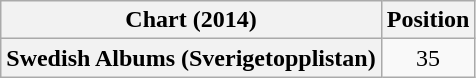<table class="wikitable plainrowheaders" style="text-align:center">
<tr>
<th>Chart (2014)</th>
<th>Position</th>
</tr>
<tr>
<th scope="row">Swedish Albums (Sverigetopplistan)</th>
<td>35</td>
</tr>
</table>
